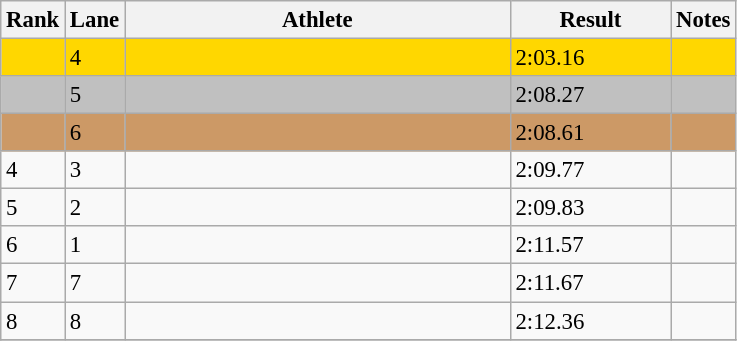<table class="wikitable" style="font-size:95%" style="width:35em;" style="text-align:center">
<tr>
<th>Rank</th>
<th>Lane</th>
<th width=250>Athlete</th>
<th width=100>Result</th>
<th>Notes</th>
</tr>
<tr bgcolor=gold>
<td></td>
<td>4</td>
<td align=left></td>
<td>2:03.16</td>
<td></td>
</tr>
<tr bgcolor=silver>
<td></td>
<td>5</td>
<td align=left></td>
<td>2:08.27</td>
<td></td>
</tr>
<tr bgcolor=cc9966>
<td></td>
<td>6</td>
<td align=left></td>
<td>2:08.61</td>
<td></td>
</tr>
<tr>
<td>4</td>
<td>3</td>
<td align=left></td>
<td>2:09.77</td>
<td></td>
</tr>
<tr>
<td>5</td>
<td>2</td>
<td align=left></td>
<td>2:09.83</td>
<td></td>
</tr>
<tr>
<td>6</td>
<td>1</td>
<td align=left></td>
<td>2:11.57</td>
<td></td>
</tr>
<tr>
<td>7</td>
<td>7</td>
<td align=left></td>
<td>2:11.67</td>
<td></td>
</tr>
<tr>
<td>8</td>
<td>8</td>
<td align=left></td>
<td>2:12.36</td>
<td></td>
</tr>
<tr>
</tr>
</table>
